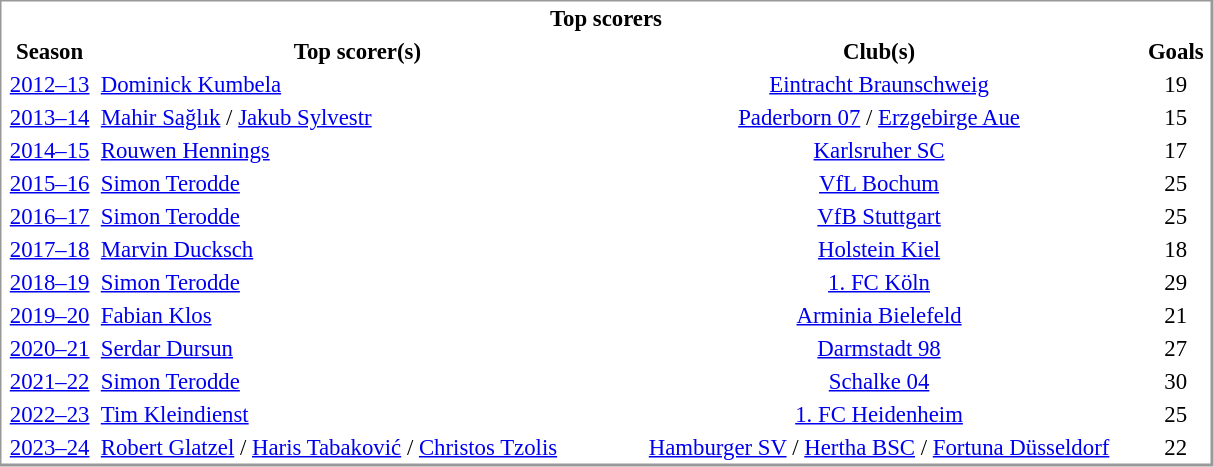<table cellpadding="2" cellspacing="0" style="margin:1em 0; border:1px solid #999; border-right-width:2px; border-bottom-width:2px; width:64%; font-size:95%;">
<tr>
<th colspan="4">Top scorers</th>
</tr>
<tr style="text-align:center;">
<td><strong>Season</strong></td>
<td><strong>Top scorer(s)</strong></td>
<td><strong>Club(s)</strong></td>
<td><strong>Goals</strong></td>
</tr>
<tr>
<td style="text-align:center;"><a href='#'>2012–13</a></td>
<td> <a href='#'>Dominick Kumbela</a></td>
<td style="text-align:center;"><a href='#'>Eintracht Braunschweig</a></td>
<td style="text-align:center;">19</td>
</tr>
<tr>
<td style="text-align:center;"><a href='#'>2013–14</a></td>
<td> <a href='#'>Mahir Sağlık</a> /  <a href='#'>Jakub Sylvestr</a></td>
<td style="text-align:center;"><a href='#'>Paderborn 07</a> / <a href='#'>Erzgebirge Aue</a></td>
<td style="text-align:center;">15</td>
</tr>
<tr>
<td style="text-align:center;"><a href='#'>2014–15</a></td>
<td> <a href='#'>Rouwen Hennings</a></td>
<td style="text-align:center;"><a href='#'>Karlsruher SC</a></td>
<td style="text-align:center;">17</td>
</tr>
<tr>
<td style="text-align:center;"><a href='#'>2015–16</a></td>
<td> <a href='#'>Simon Terodde</a></td>
<td style="text-align:center;"><a href='#'>VfL Bochum</a></td>
<td style="text-align:center;">25</td>
</tr>
<tr>
<td style="text-align:center;"><a href='#'>2016–17</a></td>
<td> <a href='#'>Simon Terodde</a></td>
<td style="text-align:center;"><a href='#'>VfB Stuttgart</a></td>
<td style="text-align:center;">25</td>
</tr>
<tr>
<td style="text-align:center;"><a href='#'>2017–18</a></td>
<td> <a href='#'>Marvin Ducksch</a></td>
<td style="text-align:center;"><a href='#'>Holstein Kiel</a></td>
<td style="text-align:center;">18</td>
</tr>
<tr>
<td style="text-align:center;"><a href='#'>2018–19</a></td>
<td> <a href='#'>Simon Terodde</a></td>
<td style="text-align:center;"><a href='#'>1. FC Köln</a></td>
<td style="text-align:center;">29</td>
</tr>
<tr>
<td style="text-align:center;"><a href='#'>2019–20</a></td>
<td> <a href='#'>Fabian Klos</a></td>
<td style="text-align:center;"><a href='#'>Arminia Bielefeld</a></td>
<td style="text-align:center;">21</td>
</tr>
<tr>
<td style="text-align:center;"><a href='#'>2020–21</a></td>
<td> <a href='#'>Serdar Dursun</a></td>
<td style="text-align:center;"><a href='#'>Darmstadt 98</a></td>
<td style="text-align:center;">27</td>
</tr>
<tr>
<td style="text-align:center;"><a href='#'>2021–22</a></td>
<td> <a href='#'>Simon Terodde</a></td>
<td style="text-align:center;"><a href='#'>Schalke 04</a></td>
<td style="text-align:center;">30</td>
</tr>
<tr>
<td style="text-align:center;"><a href='#'>2022–23</a></td>
<td> <a href='#'>Tim Kleindienst</a></td>
<td style="text-align:center;"><a href='#'>1. FC Heidenheim</a></td>
<td style="text-align:center;">25</td>
</tr>
<tr>
<td style="text-align:center;"><a href='#'>2023–24</a></td>
<td> <a href='#'>Robert Glatzel</a> /  <a href='#'>Haris Tabaković</a> /  <a href='#'>Christos Tzolis</a></td>
<td style="text-align:center;"><a href='#'>Hamburger SV</a> / <a href='#'>Hertha BSC</a> / <a href='#'>Fortuna Düsseldorf</a></td>
<td style="text-align:center;">22</td>
</tr>
</table>
